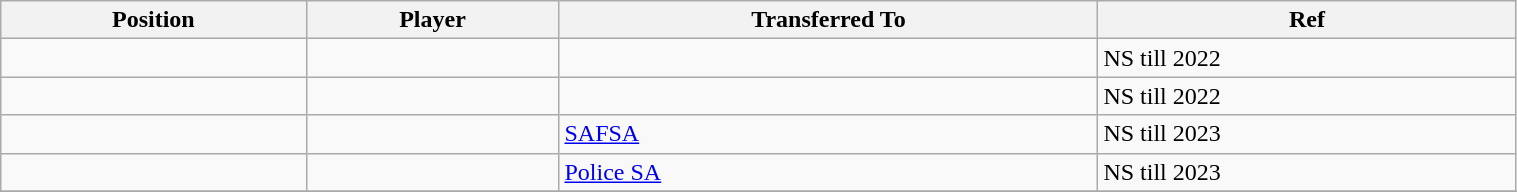<table class="wikitable sortable" style="width:80%; text-align:center; font-size:100%; text-align:left;">
<tr>
<th><strong>Position</strong></th>
<th><strong>Player</strong></th>
<th><strong>Transferred To</strong></th>
<th><strong>Ref</strong></th>
</tr>
<tr>
<td></td>
<td></td>
<td></td>
<td>NS till 2022</td>
</tr>
<tr>
<td></td>
<td></td>
<td></td>
<td>NS till 2022</td>
</tr>
<tr>
<td></td>
<td></td>
<td> <a href='#'>SAFSA</a></td>
<td>NS till 2023  </td>
</tr>
<tr>
<td></td>
<td></td>
<td> <a href='#'>Police SA</a></td>
<td>NS till 2023</td>
</tr>
<tr>
</tr>
</table>
